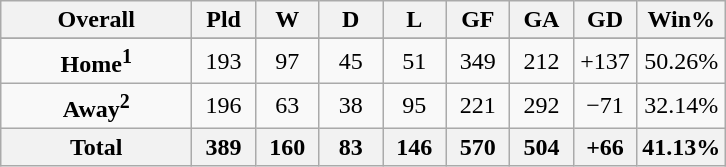<table class="wikitable" style="text-align: center;">
<tr>
<th width="120">Overall</th>
<th width="35">Pld</th>
<th width="35">W</th>
<th width="35">D</th>
<th width="35">L</th>
<th width="35">GF</th>
<th width="35">GA</th>
<th width="35">GD</th>
<th width="35">Win%</th>
</tr>
<tr>
</tr>
<tr>
<td><strong>Home<sup>1</sup></strong></td>
<td>193</td>
<td>97</td>
<td>45</td>
<td>51</td>
<td>349</td>
<td>212</td>
<td>+137</td>
<td>50.26%</td>
</tr>
<tr>
<td><strong>Away<sup>2</sup></strong></td>
<td>196</td>
<td>63</td>
<td>38</td>
<td>95</td>
<td>221</td>
<td>292</td>
<td>−71</td>
<td>32.14%</td>
</tr>
<tr>
<th><strong>Total</strong></th>
<th><strong>389</strong></th>
<th><strong>160</strong></th>
<th><strong>83</strong></th>
<th><strong>146</strong></th>
<th><strong>570</strong></th>
<th><strong>504</strong></th>
<th><strong>+66</strong></th>
<th><strong>41.13%</strong></th>
</tr>
</table>
